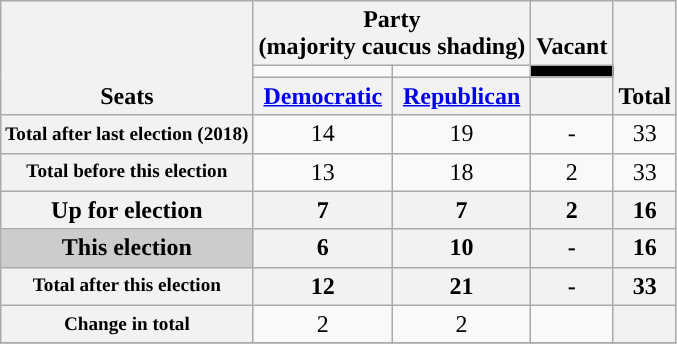<table class=wikitable style="text-align:center">
<tr style="vertical-align:bottom;">
<th rowspan=3>Seats</th>
<th colspan=2>Party <div>(majority caucus shading)</div></th>
<th>Vacant</th>
<th rowspan=3>Total</th>
</tr>
<tr style="height:5px">
<td style="background-color:"></td>
<td style="background-color:"></td>
<td style="background: black"></td>
</tr>
<tr>
<th><a href='#'>Democratic</a></th>
<th><a href='#'>Republican</a></th>
<th></th>
</tr>
<tr>
<th nowrap style="font-size:80%">Total after last election (2018)</th>
<td>14</td>
<td>19</td>
<td>-</td>
<td>33</td>
</tr>
<tr>
<th nowrap style="font-size:80%">Total before this election</th>
<td>13</td>
<td>18</td>
<td>2</td>
<td>33</td>
</tr>
<tr>
<th>Up for election</th>
<th>7</th>
<th>7</th>
<th>2</th>
<th>16</th>
</tr>
<tr>
<th style="background:#ccc">This election</th>
<th>6</th>
<th>10</th>
<th>-</th>
<th>16</th>
</tr>
<tr>
<th nowrap style="font-size:80%">Total after this election</th>
<th>12</th>
<th>21</th>
<th>-</th>
<th>33</th>
</tr>
<tr>
<th nowrap style="font-size:80%">Change in total</th>
<td> 2</td>
<td> 2</td>
<td></td>
<th></th>
</tr>
<tr>
</tr>
</table>
